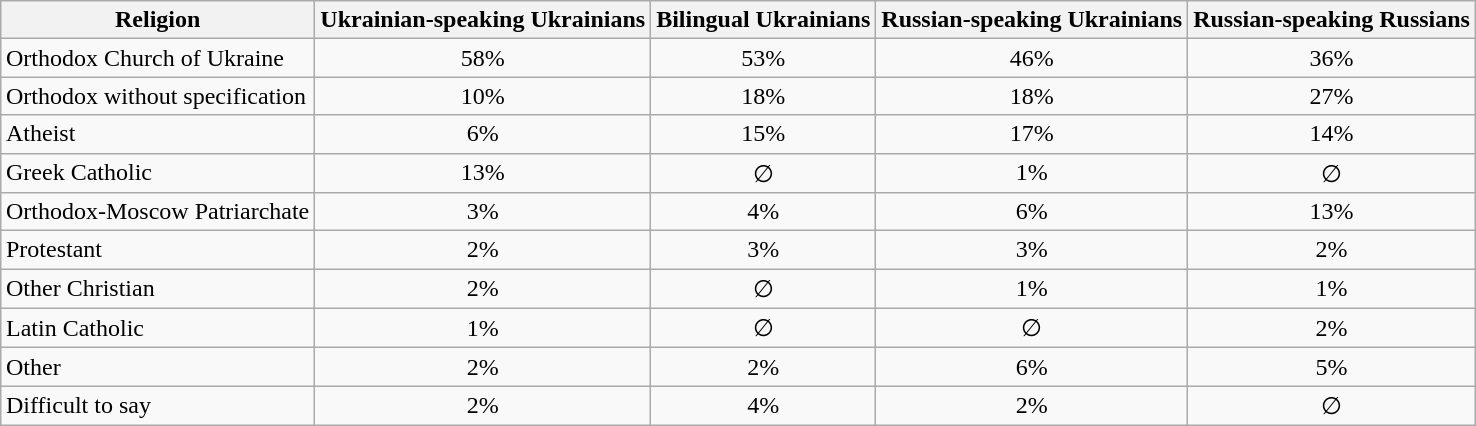<table class="wikitable" style="margin:auto">
<tr>
<th rowspan="1">Religion</th>
<th colspan="1">Ukrainian-speaking Ukrainians</th>
<th colspan="1">Bilingual Ukrainians</th>
<th colspan="1">Russian-speaking Ukrainians</th>
<th colspan="1">Russian-speaking Russians</th>
</tr>
<tr>
<td>Orthodox Church of Ukraine</td>
<td style="text-align:center;">58%</td>
<td style="text-align:center;">53%</td>
<td style="text-align:center;">46%</td>
<td style="text-align:center;">36%</td>
</tr>
<tr>
<td>Orthodox without specification</td>
<td style="text-align:center;">10%</td>
<td style="text-align:center;">18%</td>
<td style="text-align:center;">18%</td>
<td style="text-align:center;">27%</td>
</tr>
<tr>
<td>Atheist</td>
<td style="text-align:center;">6%</td>
<td style="text-align:center;">15%</td>
<td style="text-align:center;">17%</td>
<td style="text-align:center;">14%</td>
</tr>
<tr>
<td>Greek Catholic</td>
<td style="text-align:center;">13%</td>
<td style="text-align:center;">∅</td>
<td style="text-align:center;">1%</td>
<td style="text-align:center;">∅</td>
</tr>
<tr>
<td>Orthodox-Moscow Patriarchate</td>
<td style="text-align:center;">3%</td>
<td style="text-align:center;">4%</td>
<td style="text-align:center;">6%</td>
<td style="text-align:center;">13%</td>
</tr>
<tr>
<td>Protestant</td>
<td style="text-align:center;">2%</td>
<td style="text-align:center;">3%</td>
<td style="text-align:center;">3%</td>
<td style="text-align:center;">2%</td>
</tr>
<tr>
<td>Other Christian</td>
<td style="text-align:center;">2%</td>
<td style="text-align:center;">∅</td>
<td style="text-align:center;">1%</td>
<td style="text-align:center;">1%</td>
</tr>
<tr>
<td>Latin Catholic</td>
<td style="text-align:center;">1%</td>
<td style="text-align:center;">∅</td>
<td style="text-align:center;">∅</td>
<td style="text-align:center;">2%</td>
</tr>
<tr>
<td>Other</td>
<td style="text-align:center;">2%</td>
<td style="text-align:center;">2%</td>
<td style="text-align:center;">6%</td>
<td style="text-align:center;">5%</td>
</tr>
<tr>
<td>Difficult to say</td>
<td style="text-align:center;">2%</td>
<td style="text-align:center;">4%</td>
<td style="text-align:center;">2%</td>
<td style="text-align:center;">∅</td>
</tr>
</table>
